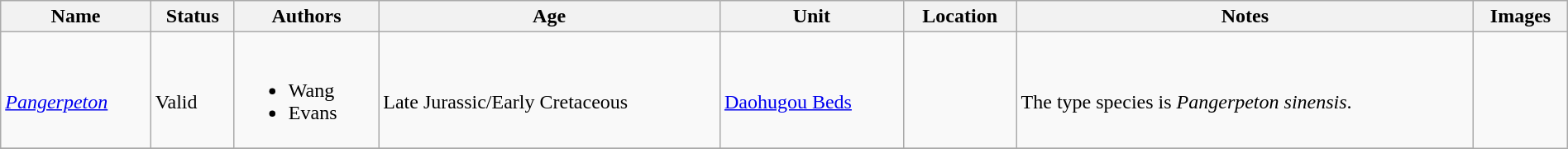<table class="wikitable sortable" align="center" width="100%">
<tr>
<th>Name</th>
<th>Status</th>
<th>Authors</th>
<th>Age</th>
<th>Unit</th>
<th>Location</th>
<th>Notes</th>
<th>Images</th>
</tr>
<tr>
<td><br><em><a href='#'>Pangerpeton</a></em></td>
<td><br>Valid</td>
<td><br><ul><li>Wang</li><li>Evans</li></ul></td>
<td><br>Late Jurassic/Early Cretaceous</td>
<td><br><a href='#'>Daohugou Beds</a></td>
<td><br></td>
<td><br>The type species is <em>Pangerpeton sinensis</em>.</td>
<td rowspan="47"><br></td>
</tr>
<tr>
</tr>
</table>
